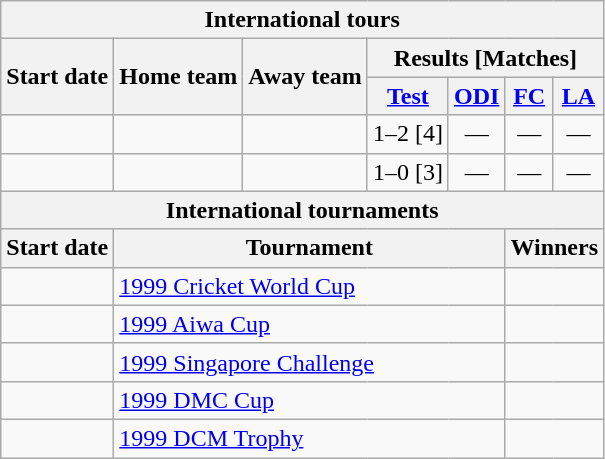<table class="wikitable">
<tr>
<th colspan="7">International tours</th>
</tr>
<tr>
<th rowspan="2">Start date</th>
<th rowspan="2">Home team</th>
<th rowspan="2">Away team</th>
<th colspan="4">Results [Matches]</th>
</tr>
<tr>
<th><a href='#'>Test</a></th>
<th><a href='#'>ODI</a></th>
<th><a href='#'>FC</a></th>
<th><a href='#'>LA</a></th>
</tr>
<tr>
<td><a href='#'></a></td>
<td></td>
<td></td>
<td>1–2 [4]</td>
<td ; style="text-align:center">—</td>
<td ; style="text-align:center">—</td>
<td ; style="text-align:center">—</td>
</tr>
<tr>
<td><a href='#'></a></td>
<td></td>
<td></td>
<td>1–0 [3]</td>
<td ; style="text-align:center">—</td>
<td ; style="text-align:center">—</td>
<td ; style="text-align:center">—</td>
</tr>
<tr>
<th colspan="7">International tournaments</th>
</tr>
<tr>
<th>Start date</th>
<th colspan="4">Tournament</th>
<th colspan="2">Winners</th>
</tr>
<tr>
<td><a href='#'></a></td>
<td colspan="4"> <a href='#'>1999 Cricket World Cup</a></td>
<td colspan="2"></td>
</tr>
<tr>
<td><a href='#'></a></td>
<td colspan="4"> <a href='#'>1999 Aiwa Cup</a></td>
<td colspan="2"></td>
</tr>
<tr>
<td><a href='#'></a></td>
<td colspan="4"> <a href='#'>1999 Singapore Challenge</a></td>
<td colspan="2"></td>
</tr>
<tr>
<td><a href='#'></a></td>
<td colspan="4"> <a href='#'>1999 DMC Cup</a></td>
<td colspan="2"></td>
</tr>
<tr>
<td><a href='#'></a></td>
<td colspan="4"> <a href='#'>1999 DCM Trophy</a></td>
<td colspan="2"></td>
</tr>
</table>
